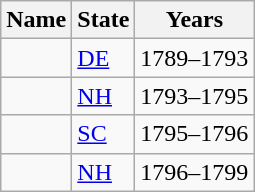<table class="wikitable sortable">
<tr>
<th>Name</th>
<th>State</th>
<th>Years</th>
</tr>
<tr>
<td></td>
<td><a href='#'>DE</a></td>
<td>1789–1793</td>
</tr>
<tr>
<td></td>
<td><a href='#'>NH</a></td>
<td>1793–1795</td>
</tr>
<tr>
<td></td>
<td><a href='#'>SC</a></td>
<td>1795–1796</td>
</tr>
<tr>
<td></td>
<td><a href='#'>NH</a></td>
<td>1796–1799</td>
</tr>
</table>
